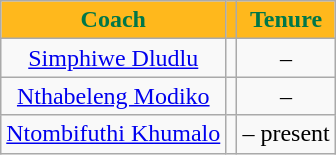<table class="wikitable" style="text-align:center">
<tr>
<th style="background:#FFB81C; color:#007749;">Coach</th>
<th style="background:#FFB81C; color:#007749;"></th>
<th style="background:#FFB81C; color:#007749;">Tenure</th>
</tr>
<tr>
<td><a href='#'>Simphiwe Dludlu</a></td>
<td></td>
<td> – </td>
</tr>
<tr>
<td><a href='#'>Nthabeleng Modiko</a></td>
<td></td>
<td> – </td>
</tr>
<tr>
<td><a href='#'>Ntombifuthi Khumalo</a></td>
<td></td>
<td> – present</td>
</tr>
</table>
